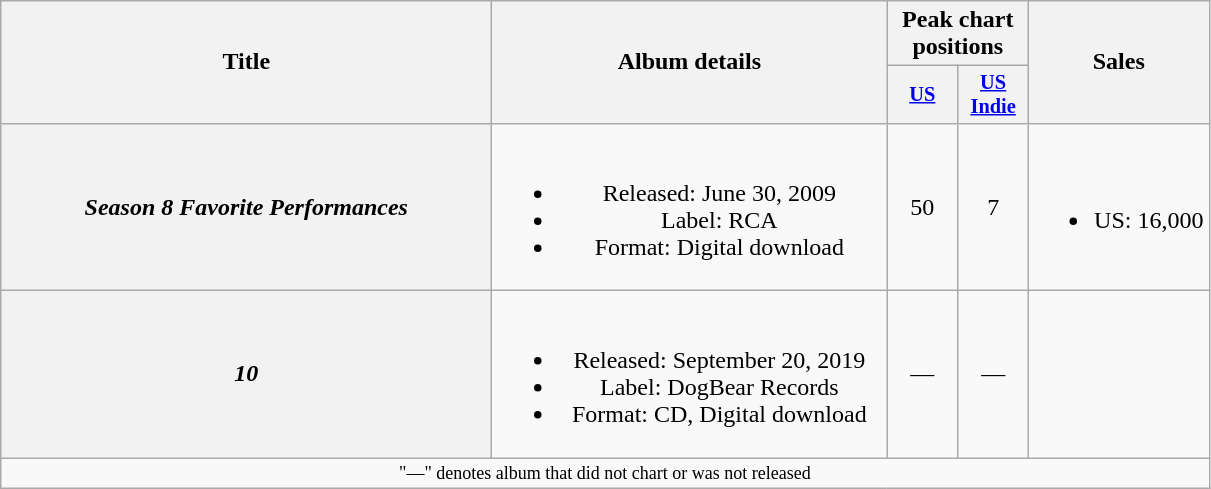<table class="wikitable plainrowheaders" style="text-align:center;">
<tr>
<th scope="col" rowspan="2" style="width:20em;">Title</th>
<th scope="col" rowspan="2" style="width:16em;">Album details</th>
<th scope="col" colspan="2">Peak chart positions</th>
<th scope="col" rowspan="2">Sales</th>
</tr>
<tr>
<th scope="col" style="width:3em;font-size:85%;"><a href='#'>US</a><br></th>
<th scope="col" style="width:3em;font-size:85%;"><a href='#'>US Indie</a><br></th>
</tr>
<tr>
<th scope="row"><em>Season 8 Favorite Performances</em></th>
<td><br><ul><li>Released: June 30, 2009</li><li>Label: RCA</li><li>Format: Digital download</li></ul></td>
<td>50</td>
<td>7 </td>
<td><br><ul><li>US: 16,000</li></ul></td>
</tr>
<tr>
<th scope="row"><em>10</em></th>
<td><br><ul><li>Released: September 20, 2019</li><li>Label: DogBear Records</li><li>Format: CD, Digital download</li></ul></td>
<td>—</td>
<td>—</td>
<td></td>
</tr>
<tr>
<td colspan="6" style="font-size:9pt">"—" denotes album that did not chart or was not released</td>
</tr>
</table>
